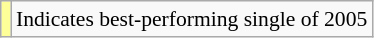<table class="wikitable" style="font-size:90%;">
<tr>
<td style="background-color:#FFFF99"></td>
<td>Indicates best-performing single of 2005</td>
</tr>
</table>
